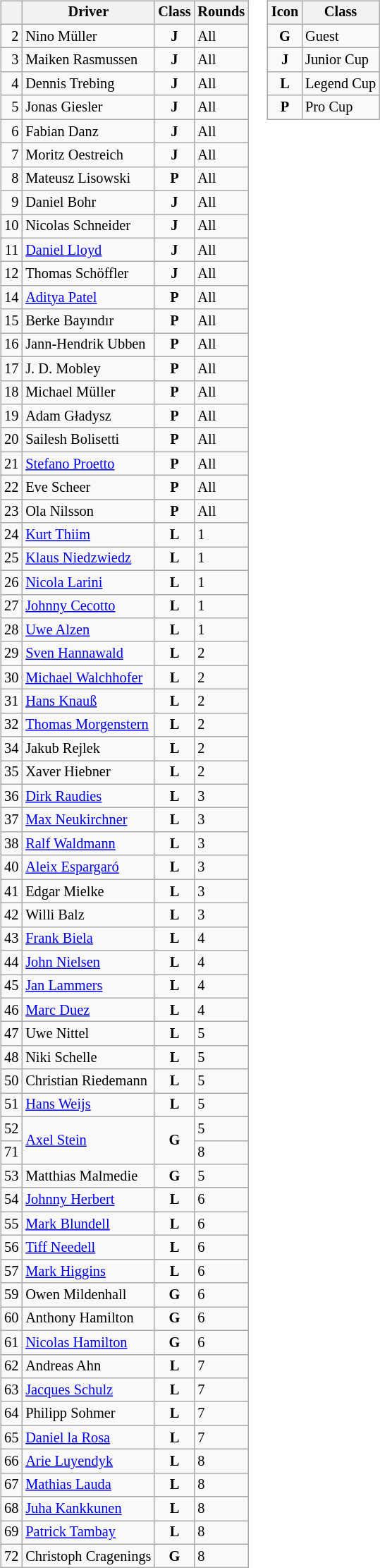<table>
<tr>
<td><br><table class="wikitable" style="font-size: 85%;">
<tr>
<th></th>
<th>Driver</th>
<th>Class</th>
<th>Rounds</th>
</tr>
<tr>
<td align=right>2</td>
<td> Nino Müller</td>
<td align=center><strong><span>J</span></strong></td>
<td>All</td>
</tr>
<tr>
<td align=right>3</td>
<td> Maiken Rasmussen</td>
<td align=center><strong><span>J</span></strong></td>
<td>All</td>
</tr>
<tr>
<td align=right>4</td>
<td> Dennis Trebing</td>
<td align=center><strong><span>J</span></strong></td>
<td>All</td>
</tr>
<tr>
<td align=right>5</td>
<td> Jonas Giesler</td>
<td align=center><strong><span>J</span></strong></td>
<td>All</td>
</tr>
<tr>
<td align=right>6</td>
<td> Fabian Danz</td>
<td align=center><strong><span>J</span></strong></td>
<td>All</td>
</tr>
<tr>
<td align=right>7</td>
<td> Moritz Oestreich</td>
<td align=center><strong><span>J</span></strong></td>
<td>All</td>
</tr>
<tr>
<td align=right>8</td>
<td> Mateusz Lisowski</td>
<td align=center><strong><span>P</span></strong></td>
<td>All</td>
</tr>
<tr>
<td align=right>9</td>
<td> Daniel Bohr</td>
<td align=center><strong><span>J</span></strong></td>
<td>All</td>
</tr>
<tr>
<td align=right>10</td>
<td> Nicolas Schneider</td>
<td align=center><strong><span>J</span></strong></td>
<td>All</td>
</tr>
<tr>
<td align=right>11</td>
<td> <a href='#'>Daniel Lloyd</a></td>
<td align=center><strong><span>J</span></strong></td>
<td>All</td>
</tr>
<tr>
<td align=right>12</td>
<td> Thomas Schöffler</td>
<td align=center><strong><span>J</span></strong></td>
<td>All</td>
</tr>
<tr>
<td align=right>14</td>
<td> <a href='#'>Aditya Patel</a></td>
<td align=center><strong><span>P</span></strong></td>
<td>All</td>
</tr>
<tr>
<td align=right>15</td>
<td> Berke Bayındır</td>
<td align=center><strong><span>P</span></strong></td>
<td>All</td>
</tr>
<tr>
<td align=right>16</td>
<td> Jann-Hendrik Ubben</td>
<td align=center><strong><span>P</span></strong></td>
<td>All</td>
</tr>
<tr>
<td align=right>17</td>
<td> J. D. Mobley</td>
<td align=center><strong><span>P</span></strong></td>
<td>All</td>
</tr>
<tr>
<td align=right>18</td>
<td> Michael Müller</td>
<td align=center><strong><span>P</span></strong></td>
<td>All</td>
</tr>
<tr>
<td align=right>19</td>
<td> Adam Gładysz</td>
<td align=center><strong><span>P</span></strong></td>
<td>All</td>
</tr>
<tr>
<td align=right>20</td>
<td> Sailesh Bolisetti</td>
<td align=center><strong><span>P</span></strong></td>
<td>All</td>
</tr>
<tr>
<td align=right>21</td>
<td> <a href='#'>Stefano Proetto</a></td>
<td align=center><strong><span>P</span></strong></td>
<td>All</td>
</tr>
<tr>
<td align=right>22</td>
<td> Eve Scheer</td>
<td align=center><strong><span>P</span></strong></td>
<td>All</td>
</tr>
<tr>
<td align=right>23</td>
<td> Ola Nilsson</td>
<td align=center><strong><span>P</span></strong></td>
<td>All</td>
</tr>
<tr>
<td align=right>24</td>
<td> <a href='#'>Kurt Thiim</a></td>
<td align=center><strong><span>L</span></strong></td>
<td>1</td>
</tr>
<tr>
<td align=right>25</td>
<td> <a href='#'>Klaus Niedzwiedz</a></td>
<td align=center><strong><span>L</span></strong></td>
<td>1</td>
</tr>
<tr>
<td align=right>26</td>
<td> <a href='#'>Nicola Larini</a></td>
<td align=center><strong><span>L</span></strong></td>
<td>1</td>
</tr>
<tr>
<td align=right>27</td>
<td> <a href='#'>Johnny Cecotto</a></td>
<td align=center><strong><span>L</span></strong></td>
<td>1</td>
</tr>
<tr>
<td align=right>28</td>
<td> <a href='#'>Uwe Alzen</a></td>
<td align=center><strong><span>L</span></strong></td>
<td>1</td>
</tr>
<tr>
<td align=right>29</td>
<td> <a href='#'>Sven Hannawald</a></td>
<td align=center><strong><span>L</span></strong></td>
<td>2</td>
</tr>
<tr>
<td align=right>30</td>
<td> <a href='#'>Michael Walchhofer</a></td>
<td align=center><strong><span>L</span></strong></td>
<td>2</td>
</tr>
<tr>
<td align=right>31</td>
<td> <a href='#'>Hans Knauß</a></td>
<td align=center><strong><span>L</span></strong></td>
<td>2</td>
</tr>
<tr>
<td align=right>32</td>
<td> <a href='#'>Thomas Morgenstern</a></td>
<td align=center><strong><span>L</span></strong></td>
<td>2</td>
</tr>
<tr>
<td align=right>34</td>
<td> Jakub Rejlek</td>
<td align=center><strong><span>L</span></strong></td>
<td>2</td>
</tr>
<tr>
<td align=right>35</td>
<td> Xaver Hiebner</td>
<td align=center><strong><span>L</span></strong></td>
<td>2</td>
</tr>
<tr>
<td align=right>36</td>
<td> <a href='#'>Dirk Raudies</a></td>
<td align=center><strong><span>L</span></strong></td>
<td>3</td>
</tr>
<tr>
<td align=right>37</td>
<td> <a href='#'>Max Neukirchner</a></td>
<td align=center><strong><span>L</span></strong></td>
<td>3</td>
</tr>
<tr>
<td align=right>38</td>
<td> <a href='#'>Ralf Waldmann</a></td>
<td align=center><strong><span>L</span></strong></td>
<td>3</td>
</tr>
<tr>
<td align=right>40</td>
<td> <a href='#'>Aleix Espargaró</a></td>
<td align=center><strong><span>L</span></strong></td>
<td>3</td>
</tr>
<tr>
<td align=right>41</td>
<td> Edgar Mielke</td>
<td align=center><strong><span>L</span></strong></td>
<td>3</td>
</tr>
<tr>
<td align=right>42</td>
<td> Willi Balz</td>
<td align=center><strong><span>L</span></strong></td>
<td>3</td>
</tr>
<tr>
<td align=right>43</td>
<td> <a href='#'>Frank Biela</a></td>
<td align=center><strong><span>L</span></strong></td>
<td>4</td>
</tr>
<tr>
<td align=right>44</td>
<td> <a href='#'>John Nielsen</a></td>
<td align=center><strong><span>L</span></strong></td>
<td>4</td>
</tr>
<tr>
<td align=right>45</td>
<td> <a href='#'>Jan Lammers</a></td>
<td align=center><strong><span>L</span></strong></td>
<td>4</td>
</tr>
<tr>
<td align=right>46</td>
<td> <a href='#'>Marc Duez</a></td>
<td align=center><strong><span>L</span></strong></td>
<td>4</td>
</tr>
<tr>
<td align=right>47</td>
<td> Uwe Nittel</td>
<td align=center><strong><span>L</span></strong></td>
<td>5</td>
</tr>
<tr>
<td align=right>48</td>
<td> Niki Schelle</td>
<td align=center><strong><span>L</span></strong></td>
<td>5</td>
</tr>
<tr>
<td align=right>50</td>
<td> Christian Riedemann</td>
<td align=center><strong><span>L</span></strong></td>
<td>5</td>
</tr>
<tr>
<td align=right>51</td>
<td> <a href='#'>Hans Weijs</a></td>
<td align=center><strong><span>L</span></strong></td>
<td>5</td>
</tr>
<tr>
<td align=right>52</td>
<td rowspan=2> <a href='#'>Axel Stein</a></td>
<td align=center rowspan=2><strong><span>G</span></strong></td>
<td>5</td>
</tr>
<tr>
<td align=right>71</td>
<td>8</td>
</tr>
<tr>
<td align=right>53</td>
<td> Matthias Malmedie</td>
<td align=center><strong><span>G</span></strong></td>
<td>5</td>
</tr>
<tr>
<td align=right>54</td>
<td> <a href='#'>Johnny Herbert</a></td>
<td align=center><strong><span>L</span></strong></td>
<td>6</td>
</tr>
<tr>
<td align=right>55</td>
<td> <a href='#'>Mark Blundell</a></td>
<td align=center><strong><span>L</span></strong></td>
<td>6</td>
</tr>
<tr>
<td align=right>56</td>
<td> <a href='#'>Tiff Needell</a></td>
<td align=center><strong><span>L</span></strong></td>
<td>6</td>
</tr>
<tr>
<td align=right>57</td>
<td> <a href='#'>Mark Higgins</a></td>
<td align=center><strong><span>L</span></strong></td>
<td>6</td>
</tr>
<tr>
<td align=right>59</td>
<td> Owen Mildenhall</td>
<td align=center><strong><span>G</span></strong></td>
<td>6</td>
</tr>
<tr>
<td align=right>60</td>
<td> Anthony Hamilton</td>
<td align=center><strong><span>G</span></strong></td>
<td>6</td>
</tr>
<tr>
<td align=right>61</td>
<td> <a href='#'>Nicolas Hamilton</a></td>
<td align=center><strong><span>G</span></strong></td>
<td>6</td>
</tr>
<tr>
<td align=right>62</td>
<td> Andreas Ahn</td>
<td align=center><strong><span>L</span></strong></td>
<td>7</td>
</tr>
<tr>
<td align=right>63</td>
<td> <a href='#'>Jacques Schulz</a></td>
<td align=center><strong><span>L</span></strong></td>
<td>7</td>
</tr>
<tr>
<td align=right>64</td>
<td> Philipp Sohmer</td>
<td align=center><strong><span>L</span></strong></td>
<td>7</td>
</tr>
<tr>
<td align=right>65</td>
<td> <a href='#'>Daniel la Rosa</a></td>
<td align=center><strong><span>L</span></strong></td>
<td>7</td>
</tr>
<tr>
<td align=right>66</td>
<td> <a href='#'>Arie Luyendyk</a></td>
<td align=center><strong><span>L</span></strong></td>
<td>8</td>
</tr>
<tr>
<td align=right>67</td>
<td> <a href='#'>Mathias Lauda</a></td>
<td align=center><strong><span>L</span></strong></td>
<td>8</td>
</tr>
<tr>
<td align=right>68</td>
<td> <a href='#'>Juha Kankkunen</a></td>
<td align=center><strong><span>L</span></strong></td>
<td>8</td>
</tr>
<tr>
<td align=right>69</td>
<td> <a href='#'>Patrick Tambay</a></td>
<td align=center><strong><span>L</span></strong></td>
<td>8</td>
</tr>
<tr>
<td align=right>72</td>
<td> Christoph Cragenings</td>
<td align=center><strong><span>G</span></strong></td>
<td>8</td>
</tr>
</table>
</td>
<td valign="top"><br><table class="wikitable" style="font-size: 85%;">
<tr>
<th>Icon</th>
<th>Class</th>
</tr>
<tr>
<td align=center><strong><span>G</span></strong></td>
<td>Guest</td>
</tr>
<tr>
<td align=center><strong><span>J</span></strong></td>
<td>Junior Cup</td>
</tr>
<tr>
<td align=center><strong><span>L</span></strong></td>
<td>Legend Cup</td>
</tr>
<tr>
<td align=center><strong><span>P</span></strong></td>
<td>Pro Cup</td>
</tr>
</table>
</td>
</tr>
</table>
